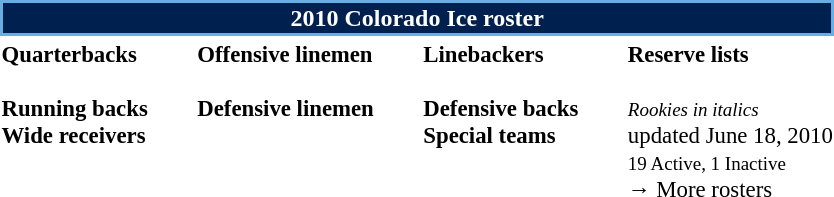<table class="toccolours" style="text-align: left;">
<tr>
<th colspan="7" style="background:#00204F; border:2px solid #67AEE2; color:white; text-align:center;"><strong>2010 Colorado Ice roster</strong></th>
</tr>
<tr>
<td style="font-size: 95%;vertical-align:top;"><strong>Quarterbacks</strong><br>
<br><strong>Running backs</strong>
<br><strong>Wide receivers</strong>




</td>
<td style="width: 25px;"></td>
<td style="font-size: 95%;vertical-align:top;"><strong>Offensive linemen</strong><br><br><strong>Defensive linemen</strong>



</td>
<td style="width: 25px;"></td>
<td style="font-size: 95%;vertical-align:top;"><strong>Linebackers</strong><br><br><strong>Defensive backs</strong>



<br><strong>Special teams</strong>
</td>
<td style="width: 25px;"></td>
<td style="font-size: 95%;vertical-align:top;"><strong>Reserve lists</strong><br><br><small><em>Rookies in italics</em></small><br>
<span></span> updated June 18, 2010<br>
<small>19 Active, 1 Inactive</small><br>→ More rosters</td>
</tr>
<tr>
</tr>
</table>
